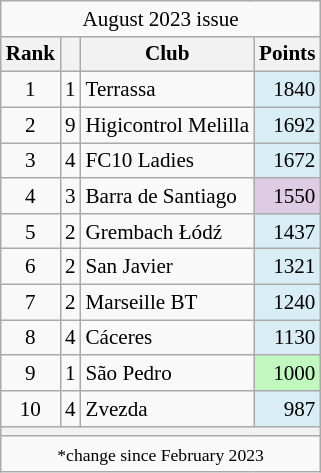<table class="wikitable" style="font-size:88%">
<tr align=center>
<td colspan=4>August 2023 issue</td>
</tr>
<tr>
<th>Rank</th>
<th></th>
<th>Club</th>
<th>Points</th>
</tr>
<tr>
<td align="center">1</td>
<td align="center"> 1</td>
<td> Terrassa</td>
<td align=right bgcolor=#d9edf4>1840</td>
</tr>
<tr>
<td align="center">2</td>
<td align="center"> 9</td>
<td> Higicontrol Melilla</td>
<td align=right bgcolor=#d9edf4>1692</td>
</tr>
<tr>
<td align="center">3</td>
<td align="center"> 4</td>
<td> FC10 Ladies</td>
<td align=right bgcolor=#d9edf4>1672</td>
</tr>
<tr>
<td align="center">4</td>
<td align="center"> 3</td>
<td> Barra de Santiago</td>
<td align=right bgcolor=#decbe4>1550</td>
</tr>
<tr>
<td align="center">5</td>
<td align="center"> 2</td>
<td> Grembach Łódź</td>
<td align=right bgcolor=#d9edf4>1437</td>
</tr>
<tr>
<td align="center">6</td>
<td align="center"> 2</td>
<td> San Javier</td>
<td align=right bgcolor=#d9edf4>1321</td>
</tr>
<tr>
<td align="center">7</td>
<td align="center"> 2</td>
<td> Marseille BT</td>
<td align=right bgcolor=#d9edf4>1240</td>
</tr>
<tr>
<td align="center">8</td>
<td align="center"> 4</td>
<td> Cáceres</td>
<td align=right bgcolor=#d9edf4>1130</td>
</tr>
<tr>
<td align="center">9</td>
<td align="center"> 1</td>
<td> São Pedro</td>
<td align=right bgcolor=#c0f8c0>1000</td>
</tr>
<tr>
<td align="center">10</td>
<td align="center"> 4</td>
<td> Zvezda</td>
<td align=right bgcolor=#d9edf4>987</td>
</tr>
<tr>
<th colspan=4></th>
</tr>
<tr align=center>
<td colspan=4><small>*change since February 2023</small></td>
</tr>
</table>
